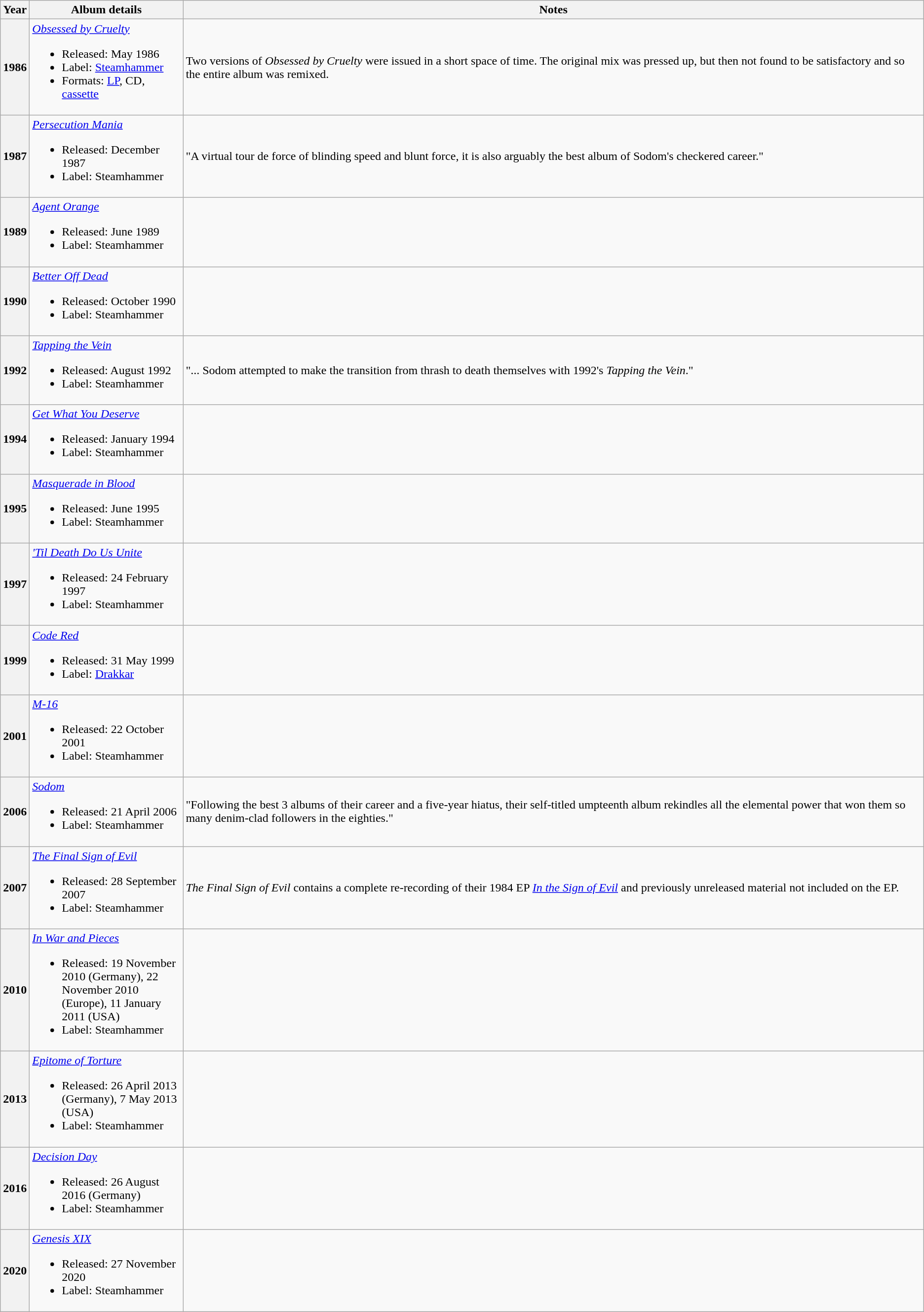<table class="sortable wikitable">
<tr>
<th>Year</th>
<th width="200">Album details</th>
<th class="unsortable">Notes</th>
</tr>
<tr>
<th>1986</th>
<td><em><a href='#'>Obsessed by Cruelty</a></em><br><ul><li>Released: May 1986</li><li>Label: <a href='#'>Steamhammer</a></li><li>Formats: <a href='#'>LP</a>, CD, <a href='#'>cassette</a></li></ul></td>
<td>Two versions of <em>Obsessed by Cruelty</em> were issued in a short space of time. The original mix was pressed up, but then not found to be satisfactory and so the entire album was remixed.</td>
</tr>
<tr>
<th>1987</th>
<td><em><a href='#'>Persecution Mania</a></em><br><ul><li>Released: December 1987</li><li>Label: Steamhammer</li></ul></td>
<td>"A virtual tour de force of blinding speed and blunt force, it is also arguably the best album of Sodom's checkered career."</td>
</tr>
<tr>
<th>1989</th>
<td><em><a href='#'>Agent Orange</a></em><br><ul><li>Released: June 1989</li><li>Label: Steamhammer</li></ul></td>
<td></td>
</tr>
<tr>
<th>1990</th>
<td><em><a href='#'>Better Off Dead</a></em><br><ul><li>Released: October 1990</li><li>Label: Steamhammer</li></ul></td>
<td></td>
</tr>
<tr>
<th>1992</th>
<td><em><a href='#'>Tapping the Vein</a></em><br><ul><li>Released: August 1992</li><li>Label: Steamhammer</li></ul></td>
<td>"... Sodom attempted to make the transition from thrash to death themselves with 1992's <em>Tapping the Vein</em>."</td>
</tr>
<tr>
<th>1994</th>
<td><em><a href='#'>Get What You Deserve</a></em><br><ul><li>Released: January 1994</li><li>Label: Steamhammer</li></ul></td>
<td></td>
</tr>
<tr>
<th>1995</th>
<td><em><a href='#'>Masquerade in Blood</a></em><br><ul><li>Released: June 1995</li><li>Label: Steamhammer</li></ul></td>
<td></td>
</tr>
<tr>
<th>1997</th>
<td><em><a href='#'>'Til Death Do Us Unite</a></em><br><ul><li>Released: 24 February 1997</li><li>Label: Steamhammer</li></ul></td>
<td></td>
</tr>
<tr>
<th>1999</th>
<td><em><a href='#'>Code Red</a></em><br><ul><li>Released: 31 May 1999</li><li>Label: <a href='#'>Drakkar</a></li></ul></td>
<td></td>
</tr>
<tr>
<th>2001</th>
<td><em><a href='#'>M-16</a></em><br><ul><li>Released: 22 October 2001</li><li>Label: Steamhammer</li></ul></td>
<td></td>
</tr>
<tr>
<th>2006</th>
<td><em><a href='#'>Sodom</a></em><br><ul><li>Released: 21 April 2006</li><li>Label: Steamhammer</li></ul></td>
<td>"Following the best 3 albums of their career and a five-year hiatus, their self-titled umpteenth album rekindles all the elemental power that won them so many denim-clad followers in the eighties."</td>
</tr>
<tr>
<th>2007</th>
<td><em><a href='#'>The Final Sign of Evil</a></em><br><ul><li>Released: 28 September 2007</li><li>Label: Steamhammer</li></ul></td>
<td><em>The Final Sign of Evil</em> contains a complete re-recording of their 1984 EP <em><a href='#'>In the Sign of Evil</a></em> and previously unreleased material not included on the EP.</td>
</tr>
<tr>
<th>2010</th>
<td><em><a href='#'>In War and Pieces</a></em><br><ul><li>Released: 19 November 2010 (Germany), 22 November 2010 (Europe), 11 January 2011 (USA)</li><li>Label: Steamhammer</li></ul></td>
<td></td>
</tr>
<tr>
<th>2013</th>
<td><em><a href='#'>Epitome of Torture</a></em><br><ul><li>Released: 26 April 2013 (Germany), 7 May 2013 (USA)</li><li>Label: Steamhammer</li></ul></td>
<td></td>
</tr>
<tr>
<th>2016</th>
<td><em><a href='#'>Decision Day</a></em><br><ul><li>Released: 26 August 2016 (Germany)</li><li>Label: Steamhammer</li></ul></td>
<td></td>
</tr>
<tr>
<th>2020</th>
<td><em><a href='#'>Genesis XIX</a></em><br><ul><li>Released: 27 November 2020</li><li>Label: Steamhammer</li></ul></td>
<td></td>
</tr>
</table>
